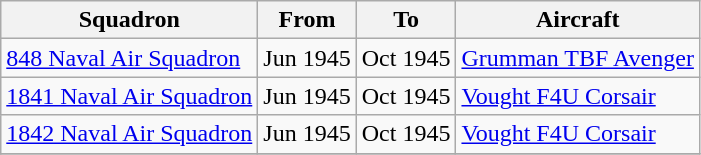<table class="wikitable">
<tr>
<th>Squadron</th>
<th>From</th>
<th>To</th>
<th>Aircraft</th>
</tr>
<tr>
<td><a href='#'>848 Naval Air Squadron</a></td>
<td>Jun 1945</td>
<td>Oct 1945</td>
<td><a href='#'>Grumman TBF Avenger</a></td>
</tr>
<tr>
<td><a href='#'>1841 Naval Air Squadron</a></td>
<td>Jun 1945</td>
<td>Oct 1945</td>
<td><a href='#'>Vought F4U Corsair</a></td>
</tr>
<tr>
<td><a href='#'>1842 Naval Air Squadron</a></td>
<td>Jun 1945</td>
<td>Oct 1945</td>
<td><a href='#'>Vought F4U Corsair</a></td>
</tr>
<tr>
</tr>
</table>
